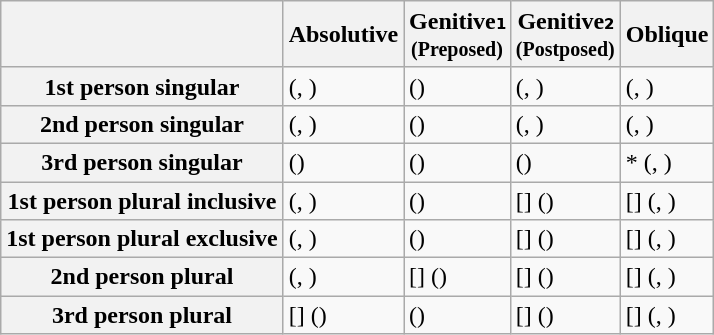<table class="wikitable">
<tr>
<th></th>
<th>Absolutive</th>
<th>Genitive₁<br><small>(Preposed)</small></th>
<th>Genitive₂<br><small>(Postposed)</small></th>
<th>Oblique</th>
</tr>
<tr>
<th>1st person singular</th>
<td> (, )</td>
<td> ()</td>
<td> (, )</td>
<td> (, )</td>
</tr>
<tr>
<th>2nd person singular</th>
<td> (, )</td>
<td> ()</td>
<td> (, )</td>
<td> (, )</td>
</tr>
<tr>
<th>3rd person singular</th>
<td> ()</td>
<td> ()</td>
<td> ()</td>
<td>* (, )</td>
</tr>
<tr>
<th>1st person plural inclusive</th>
<td> (, )</td>
<td> ()</td>
<td>[] ()</td>
<td>[] (, )</td>
</tr>
<tr>
<th>1st person plural exclusive</th>
<td> (, )</td>
<td> ()</td>
<td>[] ()</td>
<td>[] (, )</td>
</tr>
<tr>
<th>2nd person plural</th>
<td> (, )</td>
<td>[] ()</td>
<td>[] ()</td>
<td>[] (, )</td>
</tr>
<tr>
<th>3rd person plural</th>
<td>[] ()</td>
<td> ()</td>
<td>[] ()</td>
<td>[] (, )</td>
</tr>
</table>
